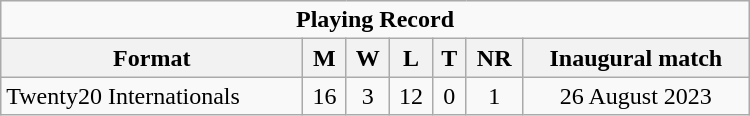<table class="wikitable" style="text-align: center; width: 500px;">
<tr>
<td colspan=7 align="center"><strong>Playing Record</strong></td>
</tr>
<tr>
<th>Format</th>
<th>M</th>
<th>W</th>
<th>L</th>
<th>T</th>
<th>NR</th>
<th>Inaugural match</th>
</tr>
<tr>
<td align="left">Twenty20 Internationals</td>
<td>16</td>
<td>3</td>
<td>12</td>
<td>0</td>
<td>1</td>
<td>26 August 2023</td>
</tr>
</table>
